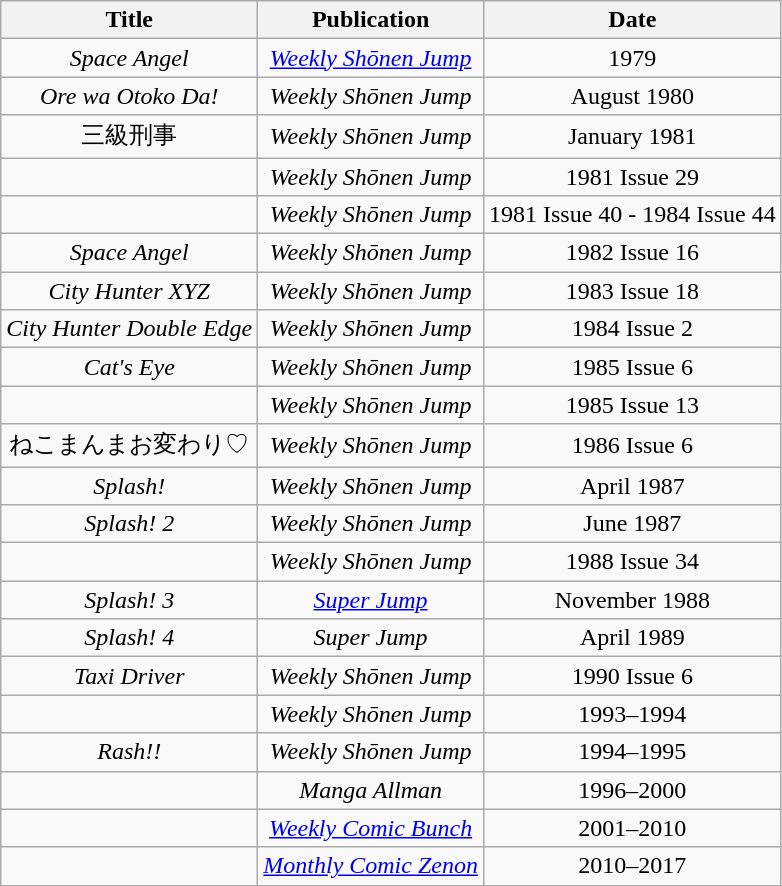<table class="wikitable" style="text-align:center">
<tr>
<th>Title</th>
<th>Publication</th>
<th>Date</th>
</tr>
<tr>
<td><em>Space Angel</em></td>
<td><em><a href='#'>Weekly Shōnen Jump</a></em></td>
<td>1979</td>
</tr>
<tr>
<td><em>Ore wa Otoko Da!</em></td>
<td><em>Weekly Shōnen Jump</em></td>
<td>August 1980</td>
</tr>
<tr>
<td>三級刑事</td>
<td><em>Weekly Shōnen Jump</em></td>
<td>January 1981</td>
</tr>
<tr>
<td></td>
<td><em>Weekly Shōnen Jump</em></td>
<td>1981 Issue 29</td>
</tr>
<tr>
<td></td>
<td><em>Weekly Shōnen Jump</em></td>
<td>1981 Issue 40 - 1984 Issue 44</td>
</tr>
<tr>
<td><em>Space Angel</em></td>
<td><em>Weekly Shōnen Jump</em></td>
<td>1982 Issue 16</td>
</tr>
<tr>
<td><em>City Hunter XYZ</em></td>
<td><em>Weekly Shōnen Jump</em></td>
<td>1983 Issue 18</td>
</tr>
<tr>
<td><em>City Hunter Double Edge</em></td>
<td><em>Weekly Shōnen Jump</em></td>
<td>1984 Issue 2</td>
</tr>
<tr>
<td><em>Cat's Eye</em></td>
<td><em>Weekly Shōnen Jump</em></td>
<td>1985 Issue 6</td>
</tr>
<tr>
<td></td>
<td><em>Weekly Shōnen Jump</em></td>
<td>1985 Issue 13</td>
</tr>
<tr>
<td>ねこまんまお変わり♡</td>
<td><em>Weekly Shōnen Jump</em></td>
<td>1986 Issue 6</td>
</tr>
<tr>
<td><em>Splash!</em></td>
<td><em>Weekly Shōnen Jump</em></td>
<td>April 1987</td>
</tr>
<tr>
<td><em>Splash! 2</em></td>
<td><em>Weekly Shōnen Jump</em></td>
<td>June 1987</td>
</tr>
<tr>
<td></td>
<td><em>Weekly Shōnen Jump</em></td>
<td>1988 Issue 34</td>
</tr>
<tr>
<td><em>Splash! 3</em></td>
<td><em><a href='#'>Super Jump</a></em></td>
<td>November 1988</td>
</tr>
<tr>
<td><em>Splash! 4</em></td>
<td><em>Super Jump</em></td>
<td>April 1989</td>
</tr>
<tr>
<td><em>Taxi Driver</em></td>
<td><em>Weekly Shōnen Jump</em></td>
<td>1990 Issue 6</td>
</tr>
<tr>
<td></td>
<td><em>Weekly Shōnen Jump</em></td>
<td>1993–1994</td>
</tr>
<tr>
<td><em>Rash!!</em></td>
<td><em>Weekly Shōnen Jump</em></td>
<td>1994–1995</td>
</tr>
<tr>
<td></td>
<td><em>Manga Allman</em></td>
<td>1996–2000</td>
</tr>
<tr>
<td></td>
<td><em><a href='#'>Weekly Comic Bunch</a></em></td>
<td>2001–2010</td>
</tr>
<tr>
<td></td>
<td><em><a href='#'>Monthly Comic Zenon</a></em></td>
<td>2010–2017</td>
</tr>
</table>
